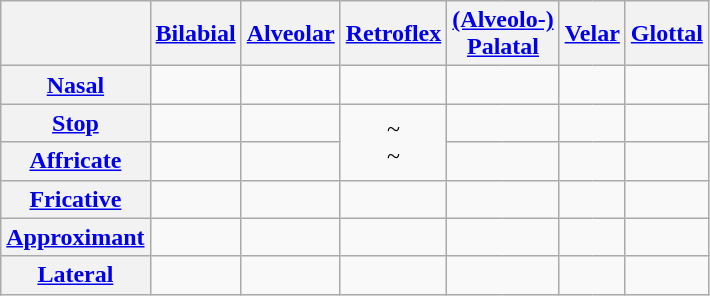<table class="wikitable" style="text-align:center;">
<tr>
<th></th>
<th colspan="2"><a href='#'>Bilabial</a></th>
<th colspan="2"><a href='#'>Alveolar</a></th>
<th><a href='#'>Retroflex</a></th>
<th colspan="2"><a href='#'>(Alveolo-)<br>Palatal</a></th>
<th colspan="2"><a href='#'>Velar</a></th>
<th><a href='#'>Glottal</a></th>
</tr>
<tr>
<th><a href='#'>Nasal</a></th>
<td colspan="2"></td>
<td colspan="2"></td>
<td></td>
<td colspan="2"></td>
<td colspan="2"></td>
<td></td>
</tr>
<tr>
<th><a href='#'>Stop</a></th>
<td style="border-right: none;"></td>
<td style="border-left: none;"></td>
<td style="border-right: none;"></td>
<td style="border-left: none;"></td>
<td rowspan="2" style="border-right: none;"> ~  <br>  ~ </td>
<td style="border-right: none;"></td>
<td style="border-left: none;"></td>
<td style="border-right: none;"></td>
<td style="border-left: none;"></td>
<td></td>
</tr>
<tr>
<th><a href='#'>Affricate</a></th>
<td colspan="2"></td>
<td style="border-right: none;"></td>
<td style="border-left: none;"></td>
<td style="border-right: none;"></td>
<td style="border-left: none;"></td>
<td colspan="2"></td>
<td></td>
</tr>
<tr>
<th><a href='#'>Fricative</a></th>
<td colspan="2"></td>
<td colspan="2"></td>
<td></td>
<td colspan="2"></td>
<td colspan="2"></td>
<td></td>
</tr>
<tr>
<th><a href='#'>Approximant</a></th>
<td colspan="2"></td>
<td style="border-right: none;"></td>
<td style="border-left: none;"></td>
<td></td>
<td colspan="2"></td>
<td colspan="2"></td>
<td></td>
</tr>
<tr>
<th><a href='#'>Lateral</a></th>
<td colspan="2"></td>
<td style="border-right: none;"></td>
<td style="border-left: none;"></td>
<td></td>
<td colspan="2"></td>
<td colspan="2"></td>
<td></td>
</tr>
</table>
